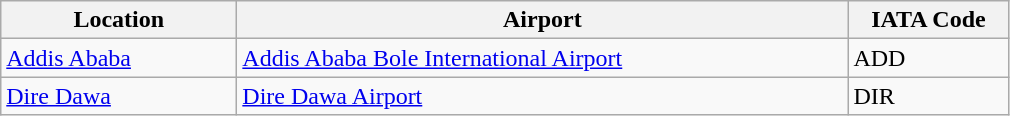<table class="wikitable">
<tr>
<th scope="col" style="width:150px;"><strong>Location</strong></th>
<th scope="col" style="width:400px;"><strong>Airport</strong></th>
<th scope="col" style="width:100px;"><strong>IATA Code</strong></th>
</tr>
<tr>
<td><a href='#'>Addis Ababa</a></td>
<td><a href='#'>Addis Ababa Bole International Airport</a></td>
<td>ADD</td>
</tr>
<tr>
<td><a href='#'>Dire Dawa</a></td>
<td><a href='#'>Dire Dawa Airport</a></td>
<td>DIR</td>
</tr>
</table>
